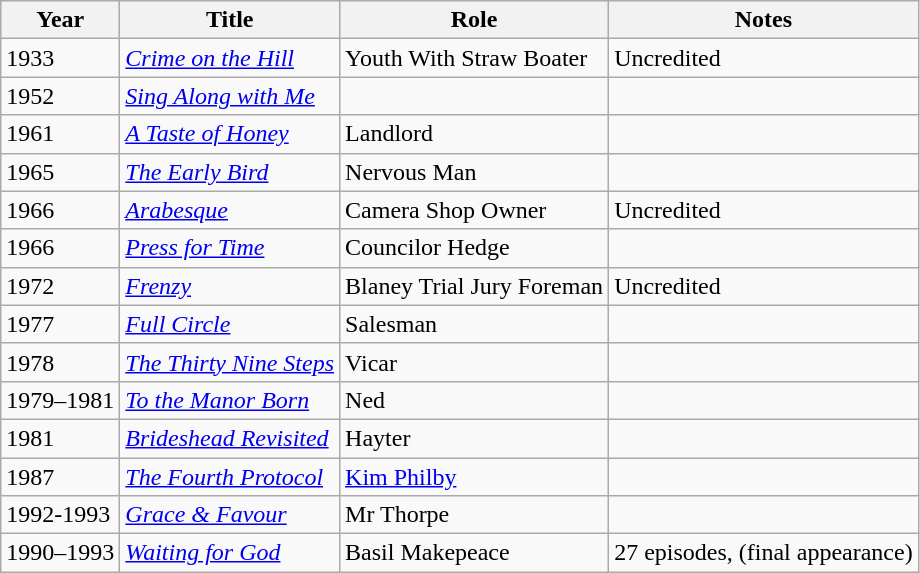<table class="wikitable">
<tr>
<th>Year</th>
<th>Title</th>
<th>Role</th>
<th>Notes</th>
</tr>
<tr>
<td>1933</td>
<td><em><a href='#'>Crime on the Hill</a></em></td>
<td>Youth With Straw Boater</td>
<td>Uncredited</td>
</tr>
<tr>
<td>1952</td>
<td><em><a href='#'>Sing Along with Me</a></em></td>
<td></td>
<td></td>
</tr>
<tr>
<td>1961</td>
<td><em><a href='#'>A Taste of Honey</a></em></td>
<td>Landlord</td>
<td></td>
</tr>
<tr>
<td>1965</td>
<td><em><a href='#'>The Early Bird</a></em></td>
<td>Nervous Man</td>
<td></td>
</tr>
<tr>
<td>1966</td>
<td><em><a href='#'>Arabesque</a></em></td>
<td>Camera Shop Owner</td>
<td>Uncredited</td>
</tr>
<tr>
<td>1966</td>
<td><em><a href='#'>Press for Time</a></em></td>
<td>Councilor Hedge</td>
<td></td>
</tr>
<tr>
<td>1972</td>
<td><em><a href='#'>Frenzy</a></em></td>
<td>Blaney Trial Jury Foreman</td>
<td>Uncredited</td>
</tr>
<tr>
<td>1977</td>
<td><em><a href='#'>Full Circle</a></em></td>
<td>Salesman</td>
<td></td>
</tr>
<tr>
<td>1978</td>
<td><em><a href='#'>The Thirty Nine Steps</a></em></td>
<td>Vicar</td>
<td></td>
</tr>
<tr>
<td>1979–1981</td>
<td><em><a href='#'>To the Manor Born</a></em></td>
<td>Ned</td>
<td></td>
</tr>
<tr>
<td>1981</td>
<td><em><a href='#'>Brideshead Revisited</a></em></td>
<td>Hayter</td>
<td></td>
</tr>
<tr>
<td>1987</td>
<td><em><a href='#'>The Fourth Protocol</a></em></td>
<td><a href='#'>Kim Philby</a></td>
<td></td>
</tr>
<tr>
<td>1992-1993</td>
<td><em><a href='#'>Grace & Favour</a></em></td>
<td>Mr Thorpe</td>
<td></td>
</tr>
<tr>
<td>1990–1993</td>
<td><em><a href='#'>Waiting for God</a></em></td>
<td>Basil Makepeace</td>
<td>27 episodes, (final appearance)</td>
</tr>
</table>
